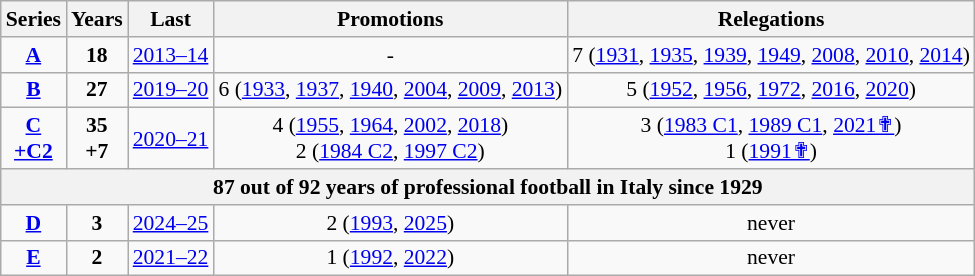<table class="wikitable sortable" style="font-size:90%; text-align: center;">
<tr>
<th>Series</th>
<th>Years</th>
<th>Last</th>
<th>Promotions</th>
<th>Relegations</th>
</tr>
<tr>
<td align=center><strong><a href='#'>A</a></strong></td>
<td><strong>18</strong></td>
<td><a href='#'>2013–14</a></td>
<td>-</td>
<td> 7 (<a href='#'>1931</a>, <a href='#'>1935</a>, <a href='#'>1939</a>, <a href='#'>1949</a>, <a href='#'>2008</a>, <a href='#'>2010</a>, <a href='#'>2014</a>)</td>
</tr>
<tr>
<td align=center><strong><a href='#'>B</a></strong></td>
<td><strong>27</strong></td>
<td><a href='#'>2019–20</a></td>
<td> 6 (<a href='#'>1933</a>, <a href='#'>1937</a>, <a href='#'>1940</a>, <a href='#'>2004</a>, <a href='#'>2009</a>, <a href='#'>2013</a>)</td>
<td> 5 (<a href='#'>1952</a>, <a href='#'>1956</a>, <a href='#'>1972</a>, <a href='#'>2016</a>, <a href='#'>2020</a>)</td>
</tr>
<tr>
<td align=center><strong><a href='#'>C</a><br><a href='#'>+C2</a></strong></td>
<td><strong>35<br>+7</strong></td>
<td><a href='#'>2020–21</a></td>
<td> 4 (<a href='#'>1955</a>, <a href='#'>1964</a>, <a href='#'>2002</a>, <a href='#'>2018</a>)<br> 2 (<a href='#'>1984 C2</a>, <a href='#'>1997 C2</a>)</td>
<td> 3 (<a href='#'>1983 C1</a>, <a href='#'>1989 C1</a>, <a href='#'>2021✟</a>)<br> 1 (<a href='#'>1991✟</a>)</td>
</tr>
<tr>
<th colspan=5>87 out of 92 years of professional football in Italy since 1929</th>
</tr>
<tr>
<td align=center><strong><a href='#'>D</a></strong></td>
<td><strong>3</strong></td>
<td><a href='#'>2024–25</a></td>
<td> 2 (<a href='#'>1993</a>, <a href='#'>2025</a>)</td>
<td>never</td>
</tr>
<tr>
<td align=center><strong><a href='#'>E</a></strong></td>
<td><strong>2</strong></td>
<td><a href='#'>2021–22</a></td>
<td> 1 (<a href='#'>1992</a>, <a href='#'>2022</a>)</td>
<td>never</td>
</tr>
</table>
